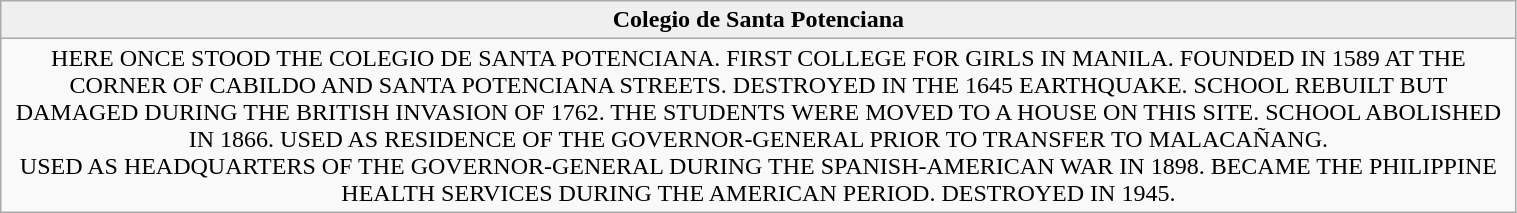<table class="wikitable" style="width:80%; text-align:center;">
<tr>
<th style="width:20%; background:#efefef;">Colegio de Santa Potenciana</th>
</tr>
<tr>
<td>HERE ONCE STOOD THE COLEGIO DE SANTA POTENCIANA. FIRST COLLEGE FOR GIRLS IN MANILA. FOUNDED IN 1589 AT THE CORNER OF CABILDO AND SANTA POTENCIANA STREETS. DESTROYED IN THE 1645 EARTHQUAKE. SCHOOL REBUILT BUT DAMAGED DURING THE BRITISH INVASION OF 1762. THE STUDENTS WERE MOVED TO A HOUSE ON THIS SITE. SCHOOL ABOLISHED IN 1866. USED AS RESIDENCE OF THE GOVERNOR-GENERAL PRIOR TO TRANSFER TO MALACAÑANG.<br>USED AS HEADQUARTERS OF THE GOVERNOR-GENERAL DURING THE SPANISH-AMERICAN WAR IN 1898. BECAME THE PHILIPPINE HEALTH SERVICES DURING THE AMERICAN PERIOD. DESTROYED IN 1945.</td>
</tr>
</table>
